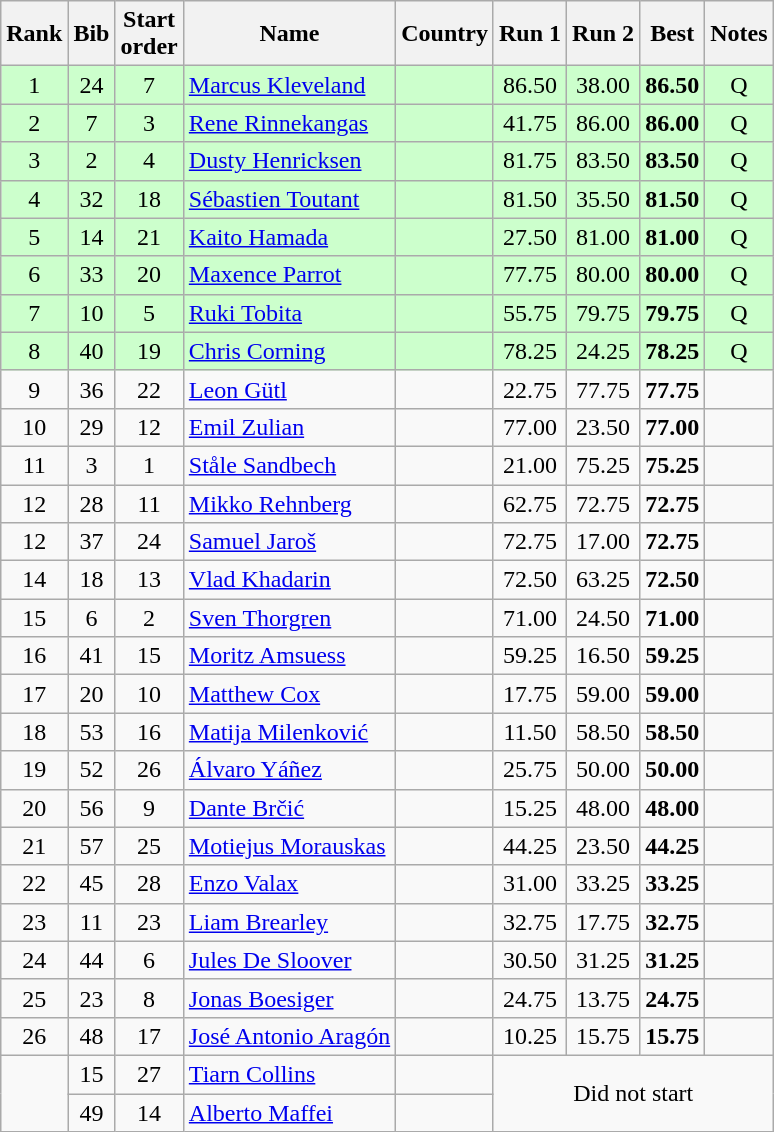<table class="wikitable sortable" style="text-align:center">
<tr>
<th>Rank</th>
<th>Bib</th>
<th>Start<br>order</th>
<th>Name</th>
<th>Country</th>
<th>Run 1</th>
<th>Run 2</th>
<th>Best</th>
<th>Notes</th>
</tr>
<tr bgcolor=ccffcc>
<td>1</td>
<td>24</td>
<td>7</td>
<td align=left><a href='#'>Marcus Kleveland</a></td>
<td align=left></td>
<td>86.50</td>
<td>38.00</td>
<td><strong>86.50</strong></td>
<td>Q</td>
</tr>
<tr bgcolor=ccffcc>
<td>2</td>
<td>7</td>
<td>3</td>
<td align=left><a href='#'>Rene Rinnekangas</a></td>
<td align=left></td>
<td>41.75</td>
<td>86.00</td>
<td><strong>86.00</strong></td>
<td>Q</td>
</tr>
<tr bgcolor=ccffcc>
<td>3</td>
<td>2</td>
<td>4</td>
<td align=left><a href='#'>Dusty Henricksen</a></td>
<td align=left></td>
<td>81.75</td>
<td>83.50</td>
<td><strong>83.50</strong></td>
<td>Q</td>
</tr>
<tr bgcolor=ccffcc>
<td>4</td>
<td>32</td>
<td>18</td>
<td align=left><a href='#'>Sébastien Toutant</a></td>
<td align=left></td>
<td>81.50</td>
<td>35.50</td>
<td><strong>81.50</strong></td>
<td>Q</td>
</tr>
<tr bgcolor=ccffcc>
<td>5</td>
<td>14</td>
<td>21</td>
<td align=left><a href='#'>Kaito Hamada</a></td>
<td align=left></td>
<td>27.50</td>
<td>81.00</td>
<td><strong>81.00</strong></td>
<td>Q</td>
</tr>
<tr bgcolor=ccffcc>
<td>6</td>
<td>33</td>
<td>20</td>
<td align=left><a href='#'>Maxence Parrot</a></td>
<td align=left></td>
<td>77.75</td>
<td>80.00</td>
<td><strong>80.00</strong></td>
<td>Q</td>
</tr>
<tr bgcolor=ccffcc>
<td>7</td>
<td>10</td>
<td>5</td>
<td align=left><a href='#'>Ruki Tobita</a></td>
<td align=left></td>
<td>55.75</td>
<td>79.75</td>
<td><strong>79.75</strong></td>
<td>Q</td>
</tr>
<tr bgcolor=ccffcc>
<td>8</td>
<td>40</td>
<td>19</td>
<td align=left><a href='#'>Chris Corning</a></td>
<td align=left></td>
<td>78.25</td>
<td>24.25</td>
<td><strong>78.25</strong></td>
<td>Q</td>
</tr>
<tr>
<td>9</td>
<td>36</td>
<td>22</td>
<td align=left><a href='#'>Leon Gütl</a></td>
<td align=left></td>
<td>22.75</td>
<td>77.75</td>
<td><strong>77.75</strong></td>
<td></td>
</tr>
<tr>
<td>10</td>
<td>29</td>
<td>12</td>
<td align=left><a href='#'>Emil Zulian</a></td>
<td align=left></td>
<td>77.00</td>
<td>23.50</td>
<td><strong>77.00</strong></td>
<td></td>
</tr>
<tr>
<td>11</td>
<td>3</td>
<td>1</td>
<td align=left><a href='#'>Ståle Sandbech</a></td>
<td align=left></td>
<td>21.00</td>
<td>75.25</td>
<td><strong>75.25</strong></td>
<td></td>
</tr>
<tr>
<td>12</td>
<td>28</td>
<td>11</td>
<td align=left><a href='#'>Mikko Rehnberg</a></td>
<td align=left></td>
<td>62.75</td>
<td>72.75</td>
<td><strong>72.75</strong></td>
<td></td>
</tr>
<tr>
<td>12</td>
<td>37</td>
<td>24</td>
<td align=left><a href='#'>Samuel Jaroš</a></td>
<td align=left></td>
<td>72.75</td>
<td>17.00</td>
<td><strong>72.75</strong></td>
<td></td>
</tr>
<tr>
<td>14</td>
<td>18</td>
<td>13</td>
<td align=left><a href='#'>Vlad Khadarin</a></td>
<td align=left></td>
<td>72.50</td>
<td>63.25</td>
<td><strong>72.50</strong></td>
<td></td>
</tr>
<tr>
<td>15</td>
<td>6</td>
<td>2</td>
<td align=left><a href='#'>Sven Thorgren</a></td>
<td align=left></td>
<td>71.00</td>
<td>24.50</td>
<td><strong>71.00</strong></td>
<td></td>
</tr>
<tr>
<td>16</td>
<td>41</td>
<td>15</td>
<td align=left><a href='#'>Moritz Amsuess</a></td>
<td align=left></td>
<td>59.25</td>
<td>16.50</td>
<td><strong>59.25</strong></td>
<td></td>
</tr>
<tr>
<td>17</td>
<td>20</td>
<td>10</td>
<td align=left><a href='#'>Matthew Cox</a></td>
<td align=left></td>
<td>17.75</td>
<td>59.00</td>
<td><strong>59.00</strong></td>
<td></td>
</tr>
<tr>
<td>18</td>
<td>53</td>
<td>16</td>
<td align=left><a href='#'>Matija Milenković</a></td>
<td align=left></td>
<td>11.50</td>
<td>58.50</td>
<td><strong>58.50</strong></td>
<td></td>
</tr>
<tr>
<td>19</td>
<td>52</td>
<td>26</td>
<td align=left><a href='#'>Álvaro Yáñez</a></td>
<td align=left></td>
<td>25.75</td>
<td>50.00</td>
<td><strong>50.00</strong></td>
<td></td>
</tr>
<tr>
<td>20</td>
<td>56</td>
<td>9</td>
<td align=left><a href='#'>Dante Brčić</a></td>
<td align=left></td>
<td>15.25</td>
<td>48.00</td>
<td><strong>48.00</strong></td>
<td></td>
</tr>
<tr>
<td>21</td>
<td>57</td>
<td>25</td>
<td align=left><a href='#'>Motiejus Morauskas</a></td>
<td align=left></td>
<td>44.25</td>
<td>23.50</td>
<td><strong>44.25</strong></td>
<td></td>
</tr>
<tr>
<td>22</td>
<td>45</td>
<td>28</td>
<td align=left><a href='#'>Enzo Valax</a></td>
<td align=left></td>
<td>31.00</td>
<td>33.25</td>
<td><strong>33.25</strong></td>
<td></td>
</tr>
<tr>
<td>23</td>
<td>11</td>
<td>23</td>
<td align=left><a href='#'>Liam Brearley</a></td>
<td align=left></td>
<td>32.75</td>
<td>17.75</td>
<td><strong>32.75</strong></td>
<td></td>
</tr>
<tr>
<td>24</td>
<td>44</td>
<td>6</td>
<td align=left><a href='#'>Jules De Sloover</a></td>
<td align=left></td>
<td>30.50</td>
<td>31.25</td>
<td><strong>31.25</strong></td>
<td></td>
</tr>
<tr>
<td>25</td>
<td>23</td>
<td>8</td>
<td align=left><a href='#'>Jonas Boesiger</a></td>
<td align=left></td>
<td>24.75</td>
<td>13.75</td>
<td><strong>24.75</strong></td>
<td></td>
</tr>
<tr>
<td>26</td>
<td>48</td>
<td>17</td>
<td align=left><a href='#'>José Antonio Aragón</a></td>
<td align=left></td>
<td>10.25</td>
<td>15.75</td>
<td><strong>15.75</strong></td>
<td></td>
</tr>
<tr>
<td rowspan=2></td>
<td>15</td>
<td>27</td>
<td align=left><a href='#'>Tiarn Collins</a></td>
<td align=left></td>
<td colspan=4 rowspan=2>Did not start</td>
</tr>
<tr>
<td>49</td>
<td>14</td>
<td align=left><a href='#'>Alberto Maffei</a></td>
<td align=left></td>
</tr>
</table>
